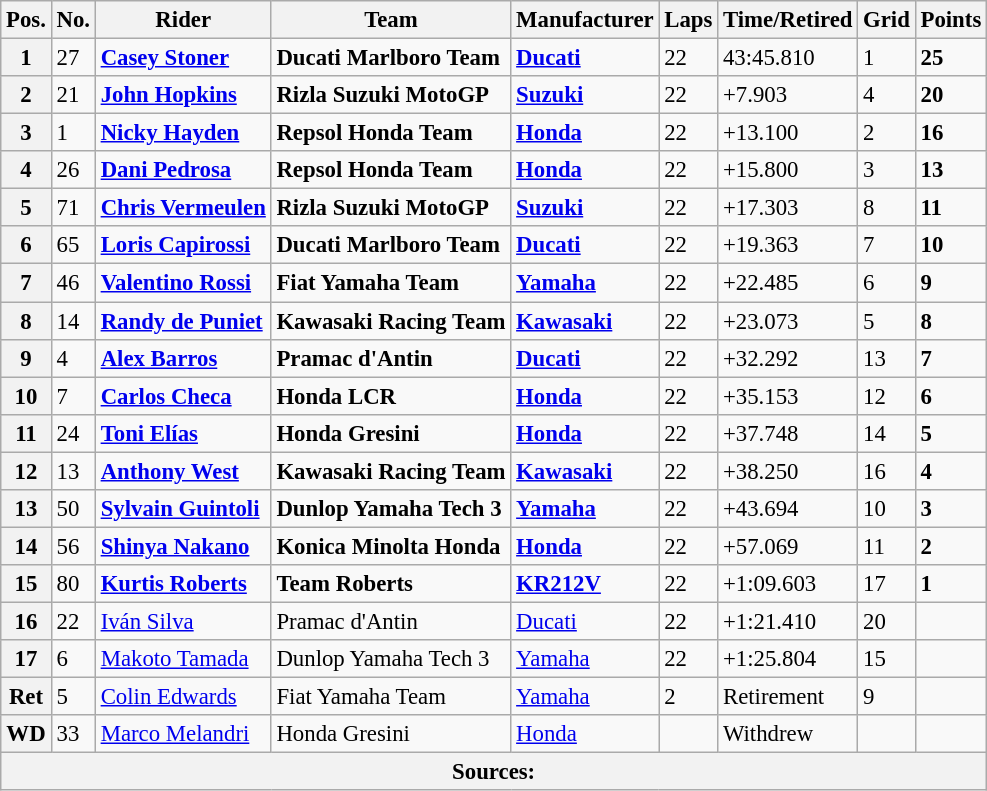<table class="wikitable" style="font-size: 95%;">
<tr>
<th>Pos.</th>
<th>No.</th>
<th>Rider</th>
<th>Team</th>
<th>Manufacturer</th>
<th>Laps</th>
<th>Time/Retired</th>
<th>Grid</th>
<th>Points</th>
</tr>
<tr>
<th>1</th>
<td>27</td>
<td> <strong><a href='#'>Casey Stoner</a></strong></td>
<td><strong>Ducati Marlboro Team</strong></td>
<td><strong><a href='#'>Ducati</a></strong></td>
<td>22</td>
<td>43:45.810</td>
<td>1</td>
<td><strong>25</strong></td>
</tr>
<tr>
<th>2</th>
<td>21</td>
<td> <strong><a href='#'>John Hopkins</a></strong></td>
<td><strong>Rizla Suzuki MotoGP</strong></td>
<td><strong><a href='#'>Suzuki</a></strong></td>
<td>22</td>
<td>+7.903</td>
<td>4</td>
<td><strong>20</strong></td>
</tr>
<tr>
<th>3</th>
<td>1</td>
<td> <strong><a href='#'>Nicky Hayden</a></strong></td>
<td><strong>Repsol Honda Team</strong></td>
<td><strong><a href='#'>Honda</a></strong></td>
<td>22</td>
<td>+13.100</td>
<td>2</td>
<td><strong>16</strong></td>
</tr>
<tr>
<th>4</th>
<td>26</td>
<td> <strong><a href='#'>Dani Pedrosa</a></strong></td>
<td><strong>Repsol Honda Team</strong></td>
<td><strong><a href='#'>Honda</a></strong></td>
<td>22</td>
<td>+15.800</td>
<td>3</td>
<td><strong>13</strong></td>
</tr>
<tr>
<th>5</th>
<td>71</td>
<td> <strong><a href='#'>Chris Vermeulen</a></strong></td>
<td><strong>Rizla Suzuki MotoGP</strong></td>
<td><strong><a href='#'>Suzuki</a></strong></td>
<td>22</td>
<td>+17.303</td>
<td>8</td>
<td><strong>11</strong></td>
</tr>
<tr>
<th>6</th>
<td>65</td>
<td> <strong><a href='#'>Loris Capirossi</a></strong></td>
<td><strong>Ducati Marlboro Team</strong></td>
<td><strong><a href='#'>Ducati</a></strong></td>
<td>22</td>
<td>+19.363</td>
<td>7</td>
<td><strong>10</strong></td>
</tr>
<tr>
<th>7</th>
<td>46</td>
<td> <strong><a href='#'>Valentino Rossi</a></strong></td>
<td><strong>Fiat Yamaha Team</strong></td>
<td><strong><a href='#'>Yamaha</a></strong></td>
<td>22</td>
<td>+22.485</td>
<td>6</td>
<td><strong>9</strong></td>
</tr>
<tr>
<th>8</th>
<td>14</td>
<td> <strong><a href='#'>Randy de Puniet</a></strong></td>
<td><strong>Kawasaki Racing Team</strong></td>
<td><strong><a href='#'>Kawasaki</a></strong></td>
<td>22</td>
<td>+23.073</td>
<td>5</td>
<td><strong>8</strong></td>
</tr>
<tr>
<th>9</th>
<td>4</td>
<td> <strong><a href='#'>Alex Barros</a></strong></td>
<td><strong>Pramac d'Antin</strong></td>
<td><strong><a href='#'>Ducati</a></strong></td>
<td>22</td>
<td>+32.292</td>
<td>13</td>
<td><strong>7</strong></td>
</tr>
<tr>
<th>10</th>
<td>7</td>
<td> <strong><a href='#'>Carlos Checa</a></strong></td>
<td><strong>Honda LCR</strong></td>
<td><strong><a href='#'>Honda</a></strong></td>
<td>22</td>
<td>+35.153</td>
<td>12</td>
<td><strong>6</strong></td>
</tr>
<tr>
<th>11</th>
<td>24</td>
<td> <strong><a href='#'>Toni Elías</a></strong></td>
<td><strong>Honda Gresini</strong></td>
<td><strong><a href='#'>Honda</a></strong></td>
<td>22</td>
<td>+37.748</td>
<td>14</td>
<td><strong>5</strong></td>
</tr>
<tr>
<th>12</th>
<td>13</td>
<td> <strong><a href='#'>Anthony West</a></strong></td>
<td><strong>Kawasaki Racing Team</strong></td>
<td><strong><a href='#'>Kawasaki</a></strong></td>
<td>22</td>
<td>+38.250</td>
<td>16</td>
<td><strong>4</strong></td>
</tr>
<tr>
<th>13</th>
<td>50</td>
<td> <strong><a href='#'>Sylvain Guintoli</a></strong></td>
<td><strong>Dunlop Yamaha Tech 3</strong></td>
<td><strong><a href='#'>Yamaha</a></strong></td>
<td>22</td>
<td>+43.694</td>
<td>10</td>
<td><strong>3</strong></td>
</tr>
<tr>
<th>14</th>
<td>56</td>
<td> <strong><a href='#'>Shinya Nakano</a></strong></td>
<td><strong>Konica Minolta Honda</strong></td>
<td><strong><a href='#'>Honda</a></strong></td>
<td>22</td>
<td>+57.069</td>
<td>11</td>
<td><strong>2</strong></td>
</tr>
<tr>
<th>15</th>
<td>80</td>
<td> <strong><a href='#'>Kurtis Roberts</a></strong></td>
<td><strong>Team Roberts</strong></td>
<td><strong><a href='#'>KR212V</a></strong></td>
<td>22</td>
<td>+1:09.603</td>
<td>17</td>
<td><strong>1</strong></td>
</tr>
<tr>
<th>16</th>
<td>22</td>
<td> <a href='#'>Iván Silva</a></td>
<td>Pramac d'Antin</td>
<td><a href='#'>Ducati</a></td>
<td>22</td>
<td>+1:21.410</td>
<td>20</td>
<td></td>
</tr>
<tr>
<th>17</th>
<td>6</td>
<td> <a href='#'>Makoto Tamada</a></td>
<td>Dunlop Yamaha Tech 3</td>
<td><a href='#'>Yamaha</a></td>
<td>22</td>
<td>+1:25.804</td>
<td>15</td>
<td></td>
</tr>
<tr>
<th>Ret</th>
<td>5</td>
<td> <a href='#'>Colin Edwards</a></td>
<td>Fiat Yamaha Team</td>
<td><a href='#'>Yamaha</a></td>
<td>2</td>
<td>Retirement</td>
<td>9</td>
<td></td>
</tr>
<tr>
<th>WD</th>
<td>33</td>
<td> <a href='#'>Marco Melandri</a></td>
<td>Honda Gresini</td>
<td><a href='#'>Honda</a></td>
<td></td>
<td>Withdrew</td>
<td></td>
<td></td>
</tr>
<tr>
<th colspan=9>Sources: </th>
</tr>
</table>
